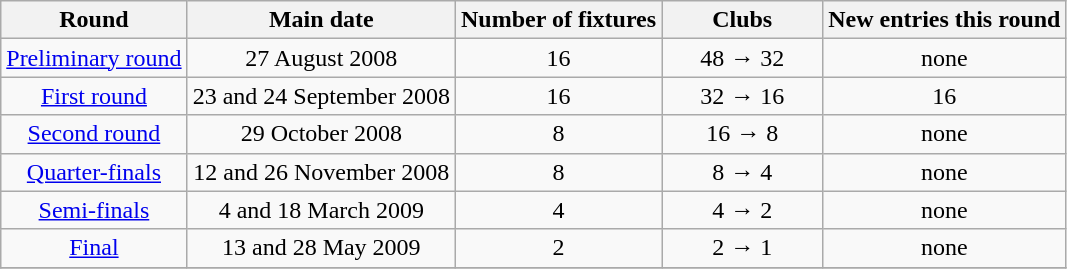<table class="wikitable" style="text-align:center">
<tr>
<th>Round</th>
<th>Main date</th>
<th>Number of fixtures</th>
<th width=100>Clubs</th>
<th>New entries this round</th>
</tr>
<tr>
<td><a href='#'>Preliminary round</a></td>
<td>27 August 2008</td>
<td>16</td>
<td>48 → 32</td>
<td>none</td>
</tr>
<tr>
<td><a href='#'>First round</a></td>
<td>23 and 24 September 2008</td>
<td>16</td>
<td>32 → 16</td>
<td>16</td>
</tr>
<tr>
<td><a href='#'>Second round</a></td>
<td>29 October 2008</td>
<td>8</td>
<td>16 → 8</td>
<td>none</td>
</tr>
<tr>
<td><a href='#'>Quarter-finals</a></td>
<td>12 and 26 November 2008</td>
<td>8</td>
<td>8 → 4</td>
<td>none</td>
</tr>
<tr>
<td><a href='#'>Semi-finals</a></td>
<td>4 and 18 March 2009</td>
<td>4</td>
<td>4 → 2</td>
<td>none</td>
</tr>
<tr>
<td><a href='#'>Final</a></td>
<td>13 and 28 May 2009</td>
<td>2</td>
<td>2 → 1</td>
<td>none</td>
</tr>
<tr>
</tr>
</table>
